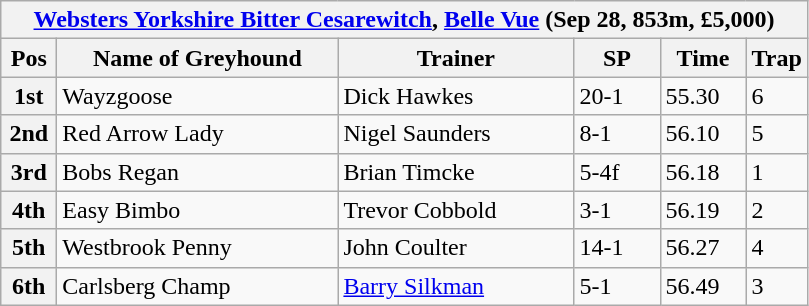<table class="wikitable">
<tr>
<th colspan="6"><a href='#'>Websters Yorkshire Bitter Cesarewitch</a>, <a href='#'>Belle Vue</a> (Sep 28, 853m, £5,000)</th>
</tr>
<tr>
<th width=30>Pos</th>
<th width=180>Name of Greyhound</th>
<th width=150>Trainer</th>
<th width=50>SP</th>
<th width=50>Time</th>
<th width=30>Trap</th>
</tr>
<tr>
<th>1st</th>
<td>Wayzgoose</td>
<td>Dick Hawkes</td>
<td>20-1</td>
<td>55.30</td>
<td>6</td>
</tr>
<tr>
<th>2nd</th>
<td>Red Arrow Lady</td>
<td>Nigel Saunders</td>
<td>8-1</td>
<td>56.10</td>
<td>5</td>
</tr>
<tr>
<th>3rd</th>
<td>Bobs Regan</td>
<td>Brian Timcke</td>
<td>5-4f</td>
<td>56.18</td>
<td>1</td>
</tr>
<tr>
<th>4th</th>
<td>Easy Bimbo</td>
<td>Trevor Cobbold</td>
<td>3-1</td>
<td>56.19</td>
<td>2</td>
</tr>
<tr>
<th>5th</th>
<td>Westbrook Penny</td>
<td>John Coulter</td>
<td>14-1</td>
<td>56.27</td>
<td>4</td>
</tr>
<tr>
<th>6th</th>
<td>Carlsberg Champ</td>
<td><a href='#'>Barry Silkman</a></td>
<td>5-1</td>
<td>56.49</td>
<td>3</td>
</tr>
</table>
